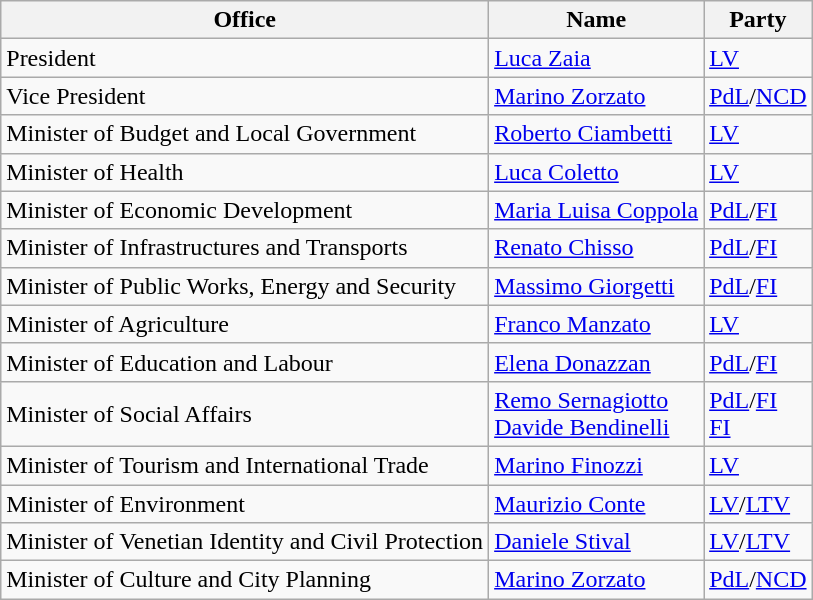<table class="wikitable">
<tr>
<th>Office</th>
<th>Name</th>
<th>Party</th>
</tr>
<tr>
<td>President</td>
<td><a href='#'>Luca Zaia</a></td>
<td><a href='#'>LV</a></td>
</tr>
<tr>
<td>Vice President</td>
<td><a href='#'>Marino Zorzato</a></td>
<td><a href='#'>PdL</a>/<a href='#'>NCD</a></td>
</tr>
<tr>
<td>Minister of Budget and Local Government</td>
<td><a href='#'>Roberto Ciambetti</a></td>
<td><a href='#'>LV</a></td>
</tr>
<tr>
<td>Minister of Health</td>
<td><a href='#'>Luca Coletto</a></td>
<td><a href='#'>LV</a></td>
</tr>
<tr>
<td>Minister of Economic Development<br></td>
<td><a href='#'>Maria Luisa Coppola</a></td>
<td><a href='#'>PdL</a>/<a href='#'>FI</a></td>
</tr>
<tr>
<td>Minister of Infrastructures and Transports</td>
<td><a href='#'>Renato Chisso</a> </td>
<td><a href='#'>PdL</a>/<a href='#'>FI</a></td>
</tr>
<tr>
<td>Minister of Public Works, Energy and Security</td>
<td><a href='#'>Massimo Giorgetti</a></td>
<td><a href='#'>PdL</a>/<a href='#'>FI</a></td>
</tr>
<tr>
<td>Minister of Agriculture</td>
<td><a href='#'>Franco Manzato</a></td>
<td><a href='#'>LV</a></td>
</tr>
<tr>
<td>Minister of Education and Labour<br></td>
<td><a href='#'>Elena Donazzan</a></td>
<td><a href='#'>PdL</a>/<a href='#'>FI</a></td>
</tr>
<tr>
<td>Minister of Social Affairs</td>
<td><a href='#'>Remo Sernagiotto</a> <br><a href='#'>Davide Bendinelli</a> </td>
<td><a href='#'>PdL</a>/<a href='#'>FI</a><br><a href='#'>FI</a></td>
</tr>
<tr>
<td>Minister of Tourism and International Trade</td>
<td><a href='#'>Marino Finozzi</a></td>
<td><a href='#'>LV</a></td>
</tr>
<tr>
<td>Minister of Environment</td>
<td><a href='#'>Maurizio Conte</a></td>
<td><a href='#'>LV</a>/<a href='#'>LTV</a></td>
</tr>
<tr>
<td>Minister of Venetian Identity and Civil Protection</td>
<td><a href='#'>Daniele Stival</a></td>
<td><a href='#'>LV</a>/<a href='#'>LTV</a></td>
</tr>
<tr>
<td>Minister of Culture and City Planning</td>
<td><a href='#'>Marino Zorzato</a></td>
<td><a href='#'>PdL</a>/<a href='#'>NCD</a></td>
</tr>
</table>
